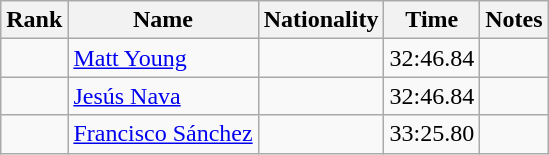<table class="wikitable sortable" style="text-align:center">
<tr>
<th>Rank</th>
<th>Name</th>
<th>Nationality</th>
<th>Time</th>
<th>Notes</th>
</tr>
<tr>
<td></td>
<td align=left><a href='#'>Matt Young</a></td>
<td align=left></td>
<td>32:46.84</td>
<td></td>
</tr>
<tr>
<td></td>
<td align=left><a href='#'>Jesús Nava</a></td>
<td align=left></td>
<td>32:46.84</td>
<td></td>
</tr>
<tr>
<td></td>
<td align=left><a href='#'>Francisco Sánchez</a></td>
<td align=left></td>
<td>33:25.80</td>
<td></td>
</tr>
</table>
